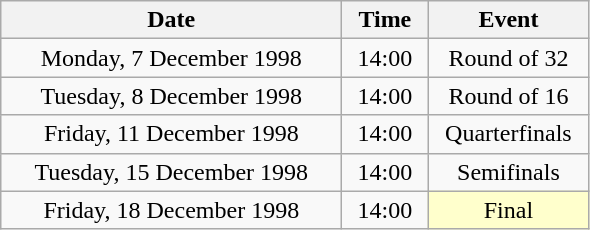<table class = "wikitable" style="text-align:center;">
<tr>
<th width=220>Date</th>
<th width=50>Time</th>
<th width=100>Event</th>
</tr>
<tr>
<td>Monday, 7 December 1998</td>
<td>14:00</td>
<td>Round of 32</td>
</tr>
<tr>
<td>Tuesday, 8 December 1998</td>
<td>14:00</td>
<td>Round of 16</td>
</tr>
<tr>
<td>Friday, 11 December 1998</td>
<td>14:00</td>
<td>Quarterfinals</td>
</tr>
<tr>
<td>Tuesday, 15 December 1998</td>
<td>14:00</td>
<td>Semifinals</td>
</tr>
<tr>
<td>Friday, 18 December 1998</td>
<td>14:00</td>
<td bgcolor=ffffcc>Final</td>
</tr>
</table>
